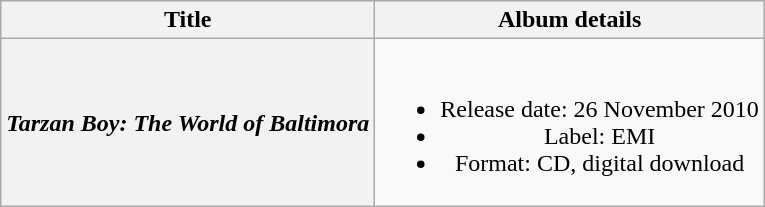<table class="wikitable plainrowheaders" style="text-align:center;">
<tr>
<th>Title</th>
<th>Album details</th>
</tr>
<tr>
<th scope="row"><em>Tarzan Boy: The World of Baltimora</em></th>
<td><br><ul><li>Release date: 26 November 2010</li><li>Label: EMI</li><li>Format: CD, digital download</li></ul></td>
</tr>
</table>
